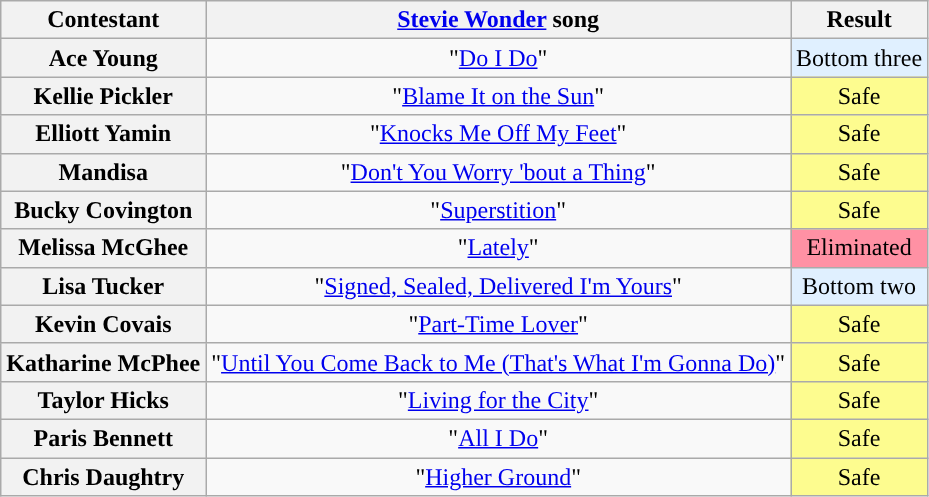<table class="wikitable unsortable" style="text-align:center;">
<tr>
<th scope="col">Contestant</th>
<th scope="col"><a href='#'>Stevie Wonder</a> song</th>
<th scope="col">Result</th>
</tr>
<tr>
<th scope="row">Ace Young</th>
<td>"<a href='#'>Do I Do</a>"</td>
<td bgcolor="E0F0FF">Bottom three</td>
</tr>
<tr>
<th scope="row">Kellie Pickler</th>
<td>"<a href='#'>Blame It on the Sun</a>"</td>
<td style="background:#FDFC8F">Safe</td>
</tr>
<tr>
<th scope="row">Elliott Yamin</th>
<td>"<a href='#'>Knocks Me Off My Feet</a>"</td>
<td style="background:#FDFC8F">Safe</td>
</tr>
<tr>
<th scope="row">Mandisa</th>
<td>"<a href='#'>Don't You Worry 'bout a Thing</a>"</td>
<td style="background:#FDFC8F">Safe</td>
</tr>
<tr>
<th scope="row">Bucky Covington</th>
<td>"<a href='#'>Superstition</a>"</td>
<td style="background:#FDFC8F">Safe</td>
</tr>
<tr>
<th scope="row">Melissa McGhee</th>
<td>"<a href='#'>Lately</a>"</td>
<td bgcolor="FF91A4">Eliminated</td>
</tr>
<tr>
<th scope="row">Lisa Tucker</th>
<td>"<a href='#'>Signed, Sealed, Delivered I'm Yours</a>"</td>
<td bgcolor="E0F0FF">Bottom two</td>
</tr>
<tr>
<th scope="row">Kevin Covais</th>
<td>"<a href='#'>Part-Time Lover</a>"</td>
<td style="background:#FDFC8F">Safe</td>
</tr>
<tr>
<th scope="row">Katharine McPhee</th>
<td>"<a href='#'>Until You Come Back to Me (That's What I'm Gonna Do)</a>"</td>
<td style="background:#FDFC8F">Safe</td>
</tr>
<tr>
<th scope="row">Taylor Hicks</th>
<td>"<a href='#'>Living for the City</a>"</td>
<td style="background:#FDFC8F">Safe</td>
</tr>
<tr>
<th scope="row">Paris Bennett</th>
<td>"<a href='#'>All I Do</a>"</td>
<td style="background:#FDFC8F">Safe</td>
</tr>
<tr>
<th scope="row">Chris Daughtry</th>
<td>"<a href='#'>Higher Ground</a>"</td>
<td style="background:#FDFC8F">Safe</td>
</tr>
</table>
